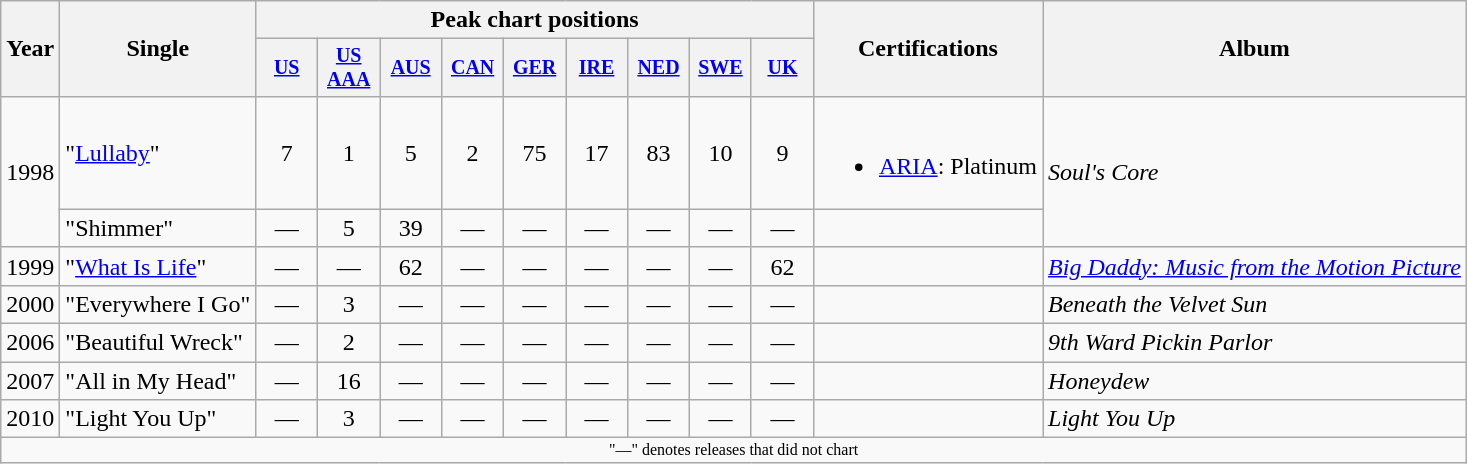<table class="wikitable" style="text-align:center;">
<tr>
<th rowspan="2">Year</th>
<th rowspan="2">Single</th>
<th colspan="9">Peak chart positions</th>
<th rowspan="2">Certifications</th>
<th rowspan="2">Album</th>
</tr>
<tr style="font-size:smaller;">
<th width="35"><a href='#'>US</a><br></th>
<th width="35"><a href='#'>US<br>AAA</a><br></th>
<th width="35"><a href='#'>AUS</a><br></th>
<th width="35"><a href='#'>CAN</a></th>
<th width="35"><a href='#'>GER</a></th>
<th width="35"><a href='#'>IRE</a></th>
<th width="35"><a href='#'>NED</a></th>
<th width="35"><a href='#'>SWE</a></th>
<th width="35"><a href='#'>UK</a><br></th>
</tr>
<tr>
<td rowspan="2">1998</td>
<td align="left">"<a href='#'>Lullaby</a>"</td>
<td>7</td>
<td>1</td>
<td>5</td>
<td>2</td>
<td>75</td>
<td>17</td>
<td>83</td>
<td>10</td>
<td>9</td>
<td><br><ul><li><a href='#'>ARIA</a>: Platinum</li></ul></td>
<td align="left" rowspan="2"><em>Soul's Core</em></td>
</tr>
<tr>
<td align="left">"Shimmer"</td>
<td>—</td>
<td>5</td>
<td>39</td>
<td>—</td>
<td>—</td>
<td>—</td>
<td>—</td>
<td>—</td>
<td>—</td>
<td></td>
</tr>
<tr>
<td>1999</td>
<td align="left">"<a href='#'>What Is Life</a>"</td>
<td>—</td>
<td>—</td>
<td>62</td>
<td>—</td>
<td>—</td>
<td>—</td>
<td>—</td>
<td>—</td>
<td>62</td>
<td></td>
<td align="left"><em><a href='#'>Big Daddy: Music from the Motion Picture</a></em></td>
</tr>
<tr>
<td>2000</td>
<td align="left">"Everywhere I Go"</td>
<td>—</td>
<td>3</td>
<td>—</td>
<td>—</td>
<td>—</td>
<td>—</td>
<td>—</td>
<td>—</td>
<td>—</td>
<td></td>
<td align="left"><em>Beneath the Velvet Sun</em></td>
</tr>
<tr>
<td>2006</td>
<td align="left">"Beautiful Wreck"</td>
<td>—</td>
<td>2</td>
<td>—</td>
<td>—</td>
<td>—</td>
<td>—</td>
<td>—</td>
<td>—</td>
<td>—</td>
<td></td>
<td align="left"><em>9th Ward Pickin Parlor</em></td>
</tr>
<tr>
<td>2007</td>
<td align="left">"All in My Head"</td>
<td>—</td>
<td>16</td>
<td>—</td>
<td>—</td>
<td>—</td>
<td>—</td>
<td>—</td>
<td>—</td>
<td>—</td>
<td></td>
<td align="left"><em>Honeydew</em></td>
</tr>
<tr>
<td>2010</td>
<td align="left">"Light You Up"</td>
<td>—</td>
<td>3</td>
<td>—</td>
<td>—</td>
<td>—</td>
<td>—</td>
<td>—</td>
<td>—</td>
<td>—</td>
<td></td>
<td align="left"><em>Light You Up</em></td>
</tr>
<tr>
<td colspan="13" style="font-size:8pt">"—" denotes releases that did not chart</td>
</tr>
</table>
